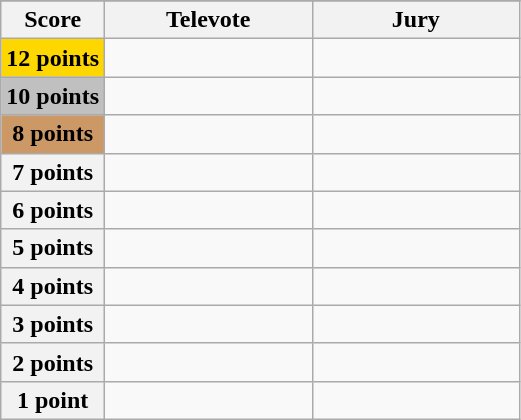<table class="wikitable">
<tr>
</tr>
<tr>
<th scope="col" width="20%">Score</th>
<th scope="col" width="40%">Televote</th>
<th scope="col" width="40%">Jury</th>
</tr>
<tr>
<th scope="row" style="background:gold">12 points</th>
<td></td>
<td></td>
</tr>
<tr>
<th scope="row" style="background:silver">10 points</th>
<td></td>
<td></td>
</tr>
<tr>
<th scope="row" style="background:#CC9966">8 points</th>
<td></td>
<td></td>
</tr>
<tr>
<th scope="row">7 points</th>
<td></td>
<td></td>
</tr>
<tr>
<th scope="row">6 points</th>
<td></td>
<td></td>
</tr>
<tr>
<th scope="row">5 points</th>
<td></td>
<td></td>
</tr>
<tr>
<th scope="row">4 points</th>
<td></td>
<td></td>
</tr>
<tr>
<th scope="row">3 points</th>
<td></td>
<td></td>
</tr>
<tr>
<th scope="row">2 points</th>
<td></td>
<td></td>
</tr>
<tr>
<th scope="row">1 point</th>
<td></td>
<td></td>
</tr>
</table>
